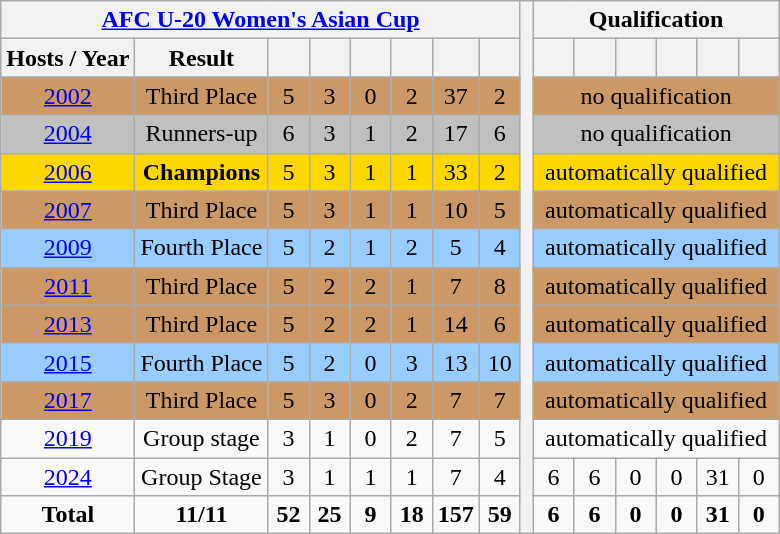<table class="wikitable" style="text-align: center;">
<tr>
<th colspan=8><a href='#'>AFC U-20 Women's Asian Cup</a></th>
<th width=1 rowspan=14></th>
<th colspan=6>Qualification</th>
</tr>
<tr>
<th>Hosts / Year</th>
<th>Result</th>
<th width=20></th>
<th width=20></th>
<th width=20></th>
<th width=20></th>
<th width=20></th>
<th width=20></th>
<th width=20></th>
<th width=20></th>
<th width=20></th>
<th width=20></th>
<th width=20></th>
<th width=20></th>
</tr>
<tr bgcolor=#cc9966>
<td> <a href='#'>2002</a></td>
<td>Third Place</td>
<td>5</td>
<td>3</td>
<td>0</td>
<td>2</td>
<td>37</td>
<td>2</td>
<td colspan=6>no qualification</td>
</tr>
<tr bgcolor=silver>
<td> <a href='#'>2004</a></td>
<td>Runners-up</td>
<td>6</td>
<td>3</td>
<td>1</td>
<td>2</td>
<td>17</td>
<td>6</td>
<td colspan=6>no qualification</td>
</tr>
<tr bgcolor=gold>
<td> <a href='#'>2006</a></td>
<td><strong>Champions</strong></td>
<td>5</td>
<td>3</td>
<td>1</td>
<td>1</td>
<td>33</td>
<td>2</td>
<td colspan=6>automatically qualified</td>
</tr>
<tr bgcolor=#cc9966>
<td> <a href='#'>2007</a></td>
<td>Third Place</td>
<td>5</td>
<td>3</td>
<td>1</td>
<td>1</td>
<td>10</td>
<td>5</td>
<td colspan=6>automatically qualified</td>
</tr>
<tr bgcolor=#9acdff>
<td> <a href='#'>2009</a></td>
<td>Fourth Place</td>
<td>5</td>
<td>2</td>
<td>1</td>
<td>2</td>
<td>5</td>
<td>4</td>
<td colspan=6>automatically qualified</td>
</tr>
<tr bgcolor=#cc9966>
<td> <a href='#'>2011</a></td>
<td>Third Place</td>
<td>5</td>
<td>2</td>
<td>2</td>
<td>1</td>
<td>7</td>
<td>8</td>
<td colspan=6>automatically qualified</td>
</tr>
<tr bgcolor=#cc9966>
<td> <a href='#'>2013</a></td>
<td>Third Place</td>
<td>5</td>
<td>2</td>
<td>2</td>
<td>1</td>
<td>14</td>
<td>6</td>
<td colspan=6>automatically qualified</td>
</tr>
<tr bgcolor=#9acdff>
<td> <a href='#'>2015</a></td>
<td>Fourth Place</td>
<td>5</td>
<td>2</td>
<td>0</td>
<td>3</td>
<td>13</td>
<td>10</td>
<td colspan=6>automatically qualified</td>
</tr>
<tr bgcolor=#cc9966>
<td> <a href='#'>2017</a></td>
<td>Third Place</td>
<td>5</td>
<td>3</td>
<td>0</td>
<td>2</td>
<td>7</td>
<td>7</td>
<td colspan=6>automatically qualified</td>
</tr>
<tr>
<td> <a href='#'>2019</a></td>
<td>Group stage</td>
<td>3</td>
<td>1</td>
<td>0</td>
<td>2</td>
<td>7</td>
<td>5</td>
<td colspan=6>automatically qualified</td>
</tr>
<tr>
<td> <a href='#'>2024</a></td>
<td>Group Stage</td>
<td>3</td>
<td>1</td>
<td>1</td>
<td>1</td>
<td>7</td>
<td>4</td>
<td>6</td>
<td>6</td>
<td>0</td>
<td>0</td>
<td>31</td>
<td>0</td>
</tr>
<tr>
<td><strong>Total</strong></td>
<td><strong>11/11</strong></td>
<td><strong>52</strong></td>
<td><strong>25</strong></td>
<td><strong>9</strong></td>
<td><strong>18</strong></td>
<td><strong>157</strong></td>
<td><strong>59</strong></td>
<td><strong>6</strong></td>
<td><strong>6</strong></td>
<td><strong>0</strong></td>
<td><strong>0</strong></td>
<td><strong>31</strong></td>
<td><strong>0</strong></td>
</tr>
</table>
